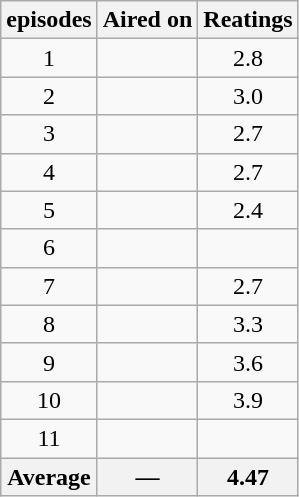<table class="wikitable sortable" style="text-align:center;">
<tr>
<th>episodes</th>
<th>Aired on</th>
<th>Reatings</th>
</tr>
<tr>
<td>1</td>
<td></td>
<td>2.8</td>
</tr>
<tr>
<td>2</td>
<td></td>
<td>3.0</td>
</tr>
<tr>
<td>3</td>
<td></td>
<td>2.7</td>
</tr>
<tr>
<td>4</td>
<td></td>
<td>2.7</td>
</tr>
<tr>
<td>5</td>
<td></td>
<td>2.4</td>
</tr>
<tr>
<td>6</td>
<td></td>
<td><strong></strong></td>
</tr>
<tr>
<td>7</td>
<td></td>
<td>2.7</td>
</tr>
<tr>
<td>8</td>
<td></td>
<td>3.3</td>
</tr>
<tr>
<td>9</td>
<td></td>
<td>3.6</td>
</tr>
<tr>
<td>10</td>
<td></td>
<td>3.9</td>
</tr>
<tr>
<td>11</td>
<td></td>
<td><strong></strong></td>
</tr>
<tr>
<th align="center" scope="col">Average</th>
<th align="center" scope="col">—</th>
<th align="center" scope="col">4.47</th>
</tr>
</table>
